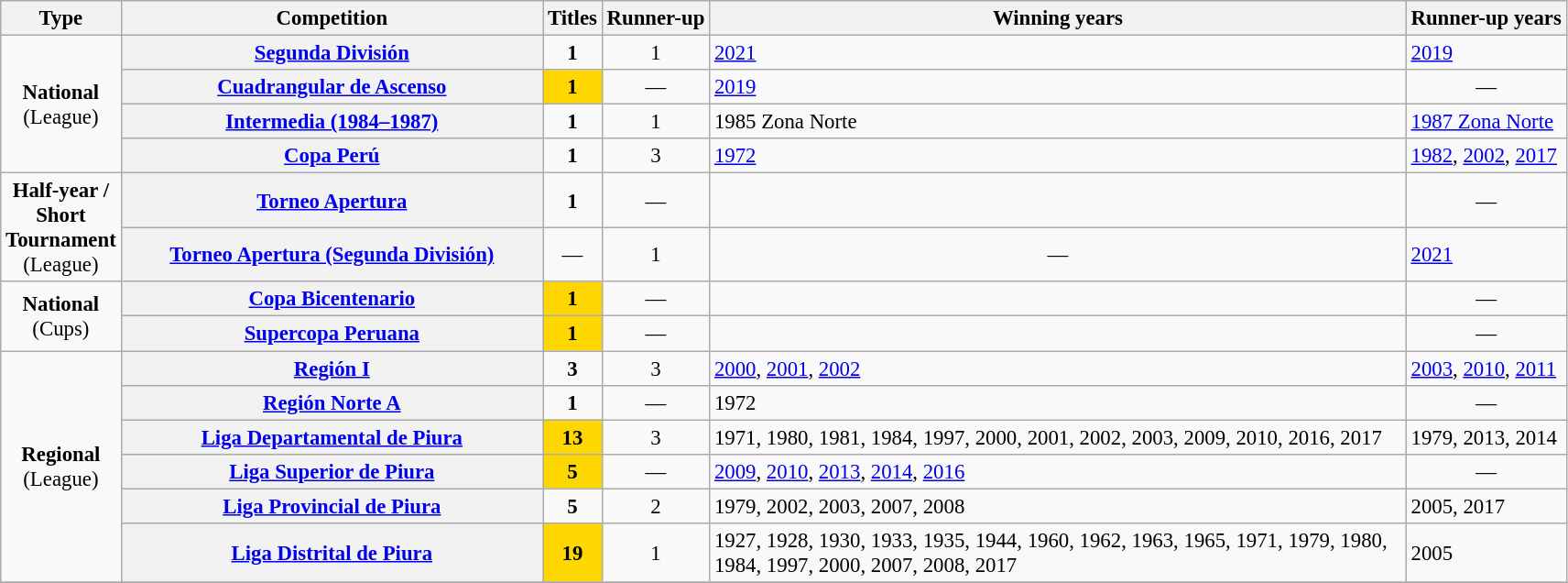<table class="wikitable plainrowheaders" style="font-size:95%; text-align:center;">
<tr>
<th>Type</th>
<th width=300px>Competition</th>
<th>Titles</th>
<th>Runner-up</th>
<th width=500px>Winning years</th>
<th>Runner-up years</th>
</tr>
<tr>
<td rowspan=4><strong>National</strong><br>(League)</td>
<th scope=col><a href='#'>Segunda División</a></th>
<td><strong>1</strong></td>
<td>1</td>
<td align="left"><a href='#'>2021</a></td>
<td align="left"><a href='#'>2019</a></td>
</tr>
<tr>
<th scope=col><a href='#'>Cuadrangular de Ascenso</a></th>
<td bgcolor="gold"><strong>1</strong></td>
<td style="text-align:center;">—</td>
<td align="left"><a href='#'>2019</a></td>
<td style="text-align:center;">—</td>
</tr>
<tr>
<th scope=col><a href='#'>Intermedia (1984–1987)</a></th>
<td><strong>1</strong></td>
<td>1</td>
<td align="left">1985 Zona Norte</td>
<td align="left"><a href='#'>1987 Zona Norte</a></td>
</tr>
<tr>
<th scope=col><a href='#'>Copa Perú</a></th>
<td><strong>1</strong></td>
<td>3</td>
<td align="left"><a href='#'>1972</a></td>
<td align="left"><a href='#'>1982</a>, <a href='#'>2002</a>, <a href='#'>2017</a></td>
</tr>
<tr>
<td rowspan=2><strong>Half-year /<br>Short<br>Tournament</strong><br>(League)</td>
<th scope=col><a href='#'>Torneo Apertura</a></th>
<td><strong>1</strong></td>
<td style="text-align:center;">—</td>
<td></td>
<td style="text-align:center;">—</td>
</tr>
<tr>
<th scope=col><a href='#'>Torneo Apertura (Segunda División)</a></th>
<td style="text-align:center;">—</td>
<td>1</td>
<td style="text-align:center;">—</td>
<td align="left"><a href='#'>2021</a></td>
</tr>
<tr>
<td rowspan="2"><strong>National</strong><br>(Cups)</td>
<th scope="col"><a href='#'>Copa Bicentenario</a></th>
<td bgcolor="gold"><strong>1</strong></td>
<td style="text-align:center;">—</td>
<td></td>
<td style="text-align:center;">—</td>
</tr>
<tr>
<th scope="col"><a href='#'>Supercopa Peruana</a></th>
<td bgcolor="gold"><strong>1</strong></td>
<td style="text-align:center;">—</td>
<td></td>
<td style="text-align:center;">—</td>
</tr>
<tr>
<td rowspan=6><strong>Regional</strong><br>(League)</td>
<th scope=col><a href='#'>Región I</a></th>
<td><strong>3</strong></td>
<td>3</td>
<td align="left"><a href='#'>2000</a>, <a href='#'>2001</a>, <a href='#'>2002</a></td>
<td align="left"><a href='#'>2003</a>, <a href='#'>2010</a>, <a href='#'>2011</a></td>
</tr>
<tr>
<th scope=col><a href='#'>Región Norte A</a></th>
<td><strong>1</strong></td>
<td style="text-align:center;">—</td>
<td align="left">1972</td>
<td style="text-align:center;">—</td>
</tr>
<tr>
<th scope=col><a href='#'>Liga Departamental de Piura</a></th>
<td bgcolor="gold"><strong>13</strong></td>
<td>3</td>
<td align="left">1971, 1980, 1981, 1984, 1997, 2000, 2001, 2002, 2003, 2009, 2010, 2016, 2017</td>
<td align="left">1979, 2013, 2014</td>
</tr>
<tr>
<th scope=col><a href='#'>Liga Superior de Piura</a></th>
<td bgcolor="gold"><strong>5</strong></td>
<td style="text-align:center;">—</td>
<td align="left"><a href='#'>2009</a>, <a href='#'>2010</a>, <a href='#'>2013</a>, <a href='#'>2014</a>, <a href='#'>2016</a></td>
<td style="text-align:center;">—</td>
</tr>
<tr>
<th scope=col><a href='#'>Liga Provincial de Piura</a></th>
<td><strong>5</strong></td>
<td>2</td>
<td align="left">1979, 2002, 2003, 2007, 2008</td>
<td align="left">2005, 2017</td>
</tr>
<tr>
<th scope=col><a href='#'>Liga Distrital de Piura</a></th>
<td bgcolor="gold"><strong>19</strong></td>
<td>1</td>
<td align="left">1927, 1928, 1930, 1933, 1935, 1944, 1960, 1962, 1963, 1965, 1971, 1979, 1980, 1984, 1997, 2000, 2007, 2008, 2017</td>
<td align="left">2005</td>
</tr>
<tr>
</tr>
</table>
